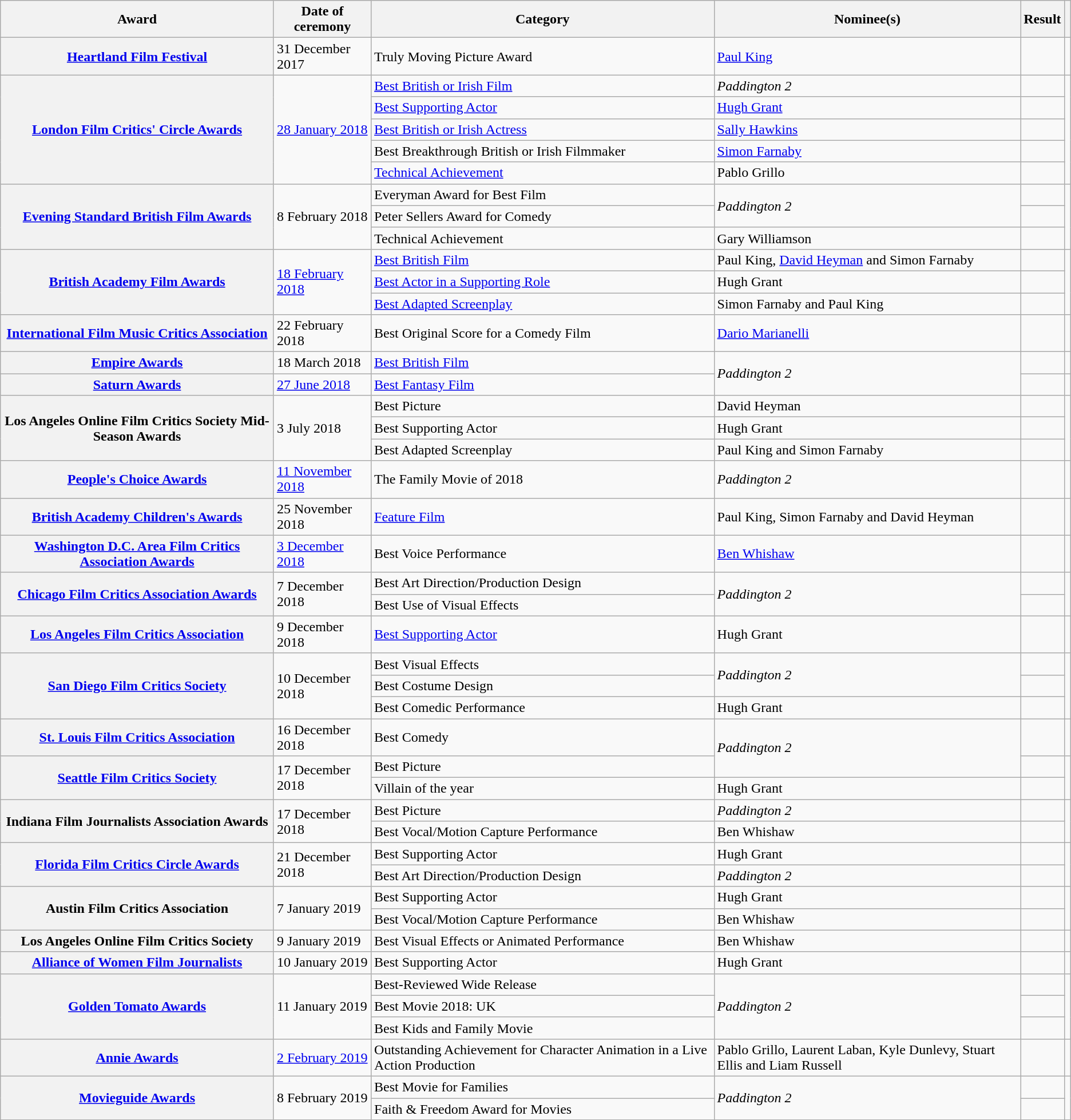<table class="wikitable plainrowheaders sortable">
<tr>
<th>Award</th>
<th>Date of ceremony</th>
<th>Category</th>
<th>Nominee(s)</th>
<th>Result</th>
<th></th>
</tr>
<tr>
<th scope="row"><a href='#'>Heartland Film Festival</a></th>
<td>31 December 2017</td>
<td>Truly Moving Picture Award</td>
<td><a href='#'>Paul King</a></td>
<td></td>
<td style="text-align:center;"></td>
</tr>
<tr>
<th scope="row" rowspan="5"><a href='#'>London Film Critics' Circle Awards</a></th>
<td rowspan="5"><a href='#'>28 January 2018</a></td>
<td><a href='#'>Best British or Irish Film</a></td>
<td><em>Paddington 2</em></td>
<td></td>
<td rowspan="5" style="text-align:center;"></td>
</tr>
<tr>
<td><a href='#'>Best Supporting Actor</a></td>
<td><a href='#'>Hugh Grant</a></td>
<td></td>
</tr>
<tr>
<td><a href='#'>Best British or Irish Actress</a></td>
<td><a href='#'>Sally Hawkins</a> </td>
<td></td>
</tr>
<tr>
<td>Best Breakthrough British or Irish Filmmaker</td>
<td><a href='#'>Simon Farnaby</a></td>
<td></td>
</tr>
<tr>
<td><a href='#'>Technical Achievement</a></td>
<td>Pablo Grillo</td>
<td></td>
</tr>
<tr>
<th scope="row" rowspan="3"><a href='#'>Evening Standard British Film Awards</a></th>
<td rowspan="3">8 February 2018</td>
<td>Everyman Award for Best Film</td>
<td rowspan="2"><em>Paddington 2</em></td>
<td></td>
<td rowspan="3" style="text-align:center;"></td>
</tr>
<tr>
<td>Peter Sellers Award for Comedy</td>
<td></td>
</tr>
<tr>
<td>Technical Achievement</td>
<td>Gary Williamson</td>
<td></td>
</tr>
<tr>
<th scope="row" rowspan="3"><a href='#'>British Academy Film Awards</a></th>
<td rowspan="3"><a href='#'>18 February 2018</a></td>
<td><a href='#'>Best British Film</a></td>
<td>Paul King, <a href='#'>David Heyman</a> and Simon Farnaby</td>
<td></td>
<td rowspan="3" style="text-align:center;"></td>
</tr>
<tr>
<td><a href='#'>Best Actor in a Supporting Role</a></td>
<td>Hugh Grant</td>
<td></td>
</tr>
<tr>
<td><a href='#'>Best Adapted Screenplay</a></td>
<td>Simon Farnaby and Paul King</td>
<td></td>
</tr>
<tr>
<th scope="row"><a href='#'>International Film Music Critics Association</a></th>
<td>22 February 2018</td>
<td>Best Original Score for a Comedy Film</td>
<td><a href='#'>Dario Marianelli</a></td>
<td></td>
<td style="text-align:center;"><br></td>
</tr>
<tr>
<th scope="row"><a href='#'>Empire Awards</a></th>
<td>18 March 2018</td>
<td><a href='#'>Best British Film</a></td>
<td rowspan=2><em>Paddington 2</em></td>
<td></td>
<td style="text-align:center;"><br></td>
</tr>
<tr>
<th scope="row"><a href='#'>Saturn Awards</a></th>
<td><a href='#'>27 June 2018</a></td>
<td><a href='#'>Best Fantasy Film</a></td>
<td></td>
<td style="text-align:center;"></td>
</tr>
<tr>
<th scope="row" rowspan="3">Los Angeles Online Film Critics Society Mid-Season Awards</th>
<td rowspan="3">3 July 2018</td>
<td>Best Picture</td>
<td>David Heyman</td>
<td></td>
<td style="text-align:center;" rowspan="3"><br></td>
</tr>
<tr>
<td>Best Supporting Actor</td>
<td>Hugh Grant</td>
<td></td>
</tr>
<tr>
<td>Best Adapted Screenplay</td>
<td>Paul King and Simon Farnaby</td>
<td></td>
</tr>
<tr>
<th scope="row"><a href='#'>People's Choice Awards</a></th>
<td><a href='#'>11 November 2018</a></td>
<td>The Family Movie of 2018</td>
<td><em>Paddington 2</em></td>
<td></td>
<td style="text-align:center;"></td>
</tr>
<tr>
<th scope="row"><a href='#'>British Academy Children's Awards</a></th>
<td>25 November 2018</td>
<td><a href='#'>Feature Film</a></td>
<td>Paul King, Simon Farnaby and David Heyman</td>
<td></td>
<td style="text-align:center;"></td>
</tr>
<tr>
<th scope="row"><a href='#'>Washington D.C. Area Film Critics Association Awards</a></th>
<td><a href='#'>3 December 2018</a></td>
<td>Best Voice Performance</td>
<td><a href='#'>Ben Whishaw</a></td>
<td></td>
<td align=center></td>
</tr>
<tr>
<th scope="row" rowspan="2"><a href='#'>Chicago Film Critics Association Awards</a></th>
<td rowspan="2">7 December 2018</td>
<td>Best Art Direction/Production Design</td>
<td rowspan="2"><em>Paddington 2</em></td>
<td></td>
<td rowspan="2" align=center></td>
</tr>
<tr>
<td>Best Use of Visual Effects</td>
<td></td>
</tr>
<tr>
<th scope="row"><a href='#'>Los Angeles Film Critics Association</a></th>
<td>9 December 2018</td>
<td><a href='#'>Best Supporting Actor</a></td>
<td>Hugh Grant</td>
<td></td>
<td align=center></td>
</tr>
<tr>
<th scope="row" rowspan="3"><a href='#'>San Diego Film Critics Society</a></th>
<td rowspan="3">10 December 2018</td>
<td>Best Visual Effects</td>
<td rowspan="2"><em>Paddington 2</em></td>
<td></td>
<td rowspan="3" style="text-align:center;"></td>
</tr>
<tr>
<td>Best Costume Design</td>
<td></td>
</tr>
<tr>
<td>Best Comedic Performance</td>
<td>Hugh Grant</td>
<td></td>
</tr>
<tr>
<th scope="row"><a href='#'>St. Louis Film Critics Association</a></th>
<td>16 December 2018</td>
<td>Best Comedy</td>
<td rowspan="2"><em>Paddington 2</em></td>
<td></td>
<td style="text-align:center;"></td>
</tr>
<tr>
<th rowspan="2" scope="row"><a href='#'>Seattle Film Critics Society</a></th>
<td rowspan="2">17 December 2018</td>
<td>Best Picture</td>
<td></td>
<td rowspan="2" style="text-align:center;"></td>
</tr>
<tr>
<td>Villain of the year</td>
<td>Hugh Grant</td>
<td></td>
</tr>
<tr>
<th rowspan="2" scope="row">Indiana Film Journalists Association Awards</th>
<td rowspan="2">17 December 2018</td>
<td>Best Picture</td>
<td><em>Paddington 2</em></td>
<td></td>
<td rowspan="2" style="text-align:center;"></td>
</tr>
<tr>
<td>Best Vocal/Motion Capture Performance</td>
<td>Ben Whishaw</td>
<td></td>
</tr>
<tr>
<th rowspan="2" scope="row"><a href='#'>Florida Film Critics Circle Awards</a></th>
<td rowspan="2">21 December 2018</td>
<td>Best Supporting Actor</td>
<td>Hugh Grant</td>
<td></td>
<td rowspan="2" style="text-align:center;"></td>
</tr>
<tr>
<td>Best Art Direction/Production Design</td>
<td><em>Paddington 2</em></td>
<td></td>
</tr>
<tr>
<th rowspan="2" scope="row">Austin Film Critics Association</th>
<td rowspan="2">7 January 2019</td>
<td>Best Supporting Actor</td>
<td>Hugh Grant</td>
<td></td>
<td rowspan="2" style="text-align:center;"></td>
</tr>
<tr>
<td>Best Vocal/Motion Capture Performance</td>
<td>Ben Whishaw</td>
<td></td>
</tr>
<tr>
<th scope="row">Los Angeles Online Film Critics Society</th>
<td>9 January 2019</td>
<td>Best Visual Effects or Animated Performance</td>
<td>Ben Whishaw</td>
<td></td>
<td align=center></td>
</tr>
<tr>
<th scope="row"><a href='#'>Alliance of Women Film Journalists</a></th>
<td>10 January 2019</td>
<td>Best Supporting Actor</td>
<td>Hugh Grant</td>
<td></td>
<td style="text-align:center;"></td>
</tr>
<tr>
<th scope="row" rowspan="3"><a href='#'>Golden Tomato Awards</a></th>
<td rowspan="3">11 January 2019</td>
<td>Best-Reviewed Wide Release</td>
<td rowspan="3"><em>Paddington 2</em></td>
<td></td>
<td style="text-align:center;" rowspan="3"></td>
</tr>
<tr>
<td>Best Movie 2018: UK</td>
<td></td>
</tr>
<tr>
<td>Best Kids and Family Movie</td>
<td></td>
</tr>
<tr>
<th scope="row"><a href='#'>Annie Awards</a></th>
<td><a href='#'>2 February 2019</a></td>
<td>Outstanding Achievement for Character Animation in a Live Action Production</td>
<td>Pablo Grillo, Laurent Laban, Kyle Dunlevy, Stuart Ellis and Liam Russell</td>
<td></td>
<td style="text-align:center;"></td>
</tr>
<tr>
<th scope="row" rowspan="2"><a href='#'>Movieguide Awards</a></th>
<td rowspan="2">8 February 2019</td>
<td>Best Movie for Families</td>
<td rowspan="2"><em>Paddington 2</em></td>
<td></td>
<td rowspan="2" style="text-align:center;"></td>
</tr>
<tr>
<td>Faith & Freedom Award for Movies</td>
<td></td>
</tr>
</table>
